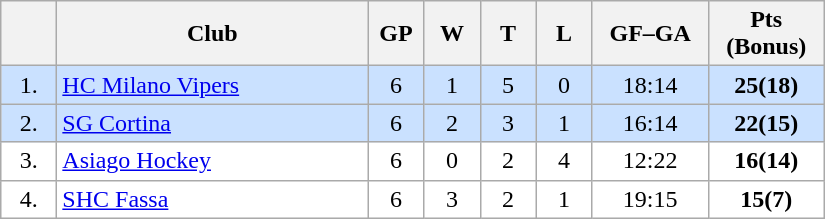<table class="wikitable">
<tr>
<th width="30"></th>
<th width="200">Club</th>
<th width="30">GP</th>
<th width="30">W</th>
<th width="30">T</th>
<th width="30">L</th>
<th width="70">GF–GA</th>
<th width="70">Pts (Bonus)</th>
</tr>
<tr bgcolor="#CAE1FF" align="center">
<td>1.</td>
<td align="left"><a href='#'>HC Milano Vipers</a></td>
<td>6</td>
<td>1</td>
<td>5</td>
<td>0</td>
<td>18:14</td>
<td><strong>25(18)</strong></td>
</tr>
<tr bgcolor="#CAE1FF" align="center">
<td>2.</td>
<td align="left"><a href='#'>SG Cortina</a></td>
<td>6</td>
<td>2</td>
<td>3</td>
<td>1</td>
<td>16:14</td>
<td><strong>22(15)</strong></td>
</tr>
<tr bgcolor="#FFFFFF" align="center">
<td>3.</td>
<td align="left"><a href='#'>Asiago Hockey</a></td>
<td>6</td>
<td>0</td>
<td>2</td>
<td>4</td>
<td>12:22</td>
<td><strong>16(14)</strong></td>
</tr>
<tr bgcolor="#FFFFFF" align="center">
<td>4.</td>
<td align="left"><a href='#'>SHC Fassa</a></td>
<td>6</td>
<td>3</td>
<td>2</td>
<td>1</td>
<td>19:15</td>
<td><strong>15(7)</strong></td>
</tr>
</table>
